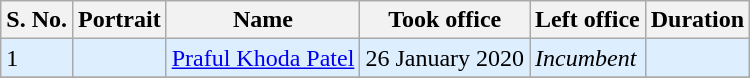<table class="wikitable sortable">
<tr>
<th>S. No.</th>
<th><strong>Portrait</strong></th>
<th><strong>Name</strong></th>
<th><strong>Took office</strong></th>
<th><strong>Left office</strong></th>
<th><strong>Duration</strong></th>
</tr>
<tr>
<td bgcolor=#DDEEFF>1</td>
<td bgcolor=#DDEEFF></td>
<td bgcolor=#DDEEFF><a href='#'>Praful Khoda Patel</a></td>
<td bgcolor=#DDEEFF>26 January 2020</td>
<td bgcolor=#DDEEFF><em>Incumbent</em></td>
<td bgcolor=#DDEEFF></td>
</tr>
<tr>
</tr>
</table>
